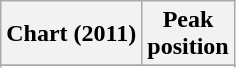<table class="wikitable">
<tr>
<th>Chart (2011)</th>
<th>Peak<br>position</th>
</tr>
<tr>
</tr>
<tr>
</tr>
<tr>
</tr>
</table>
